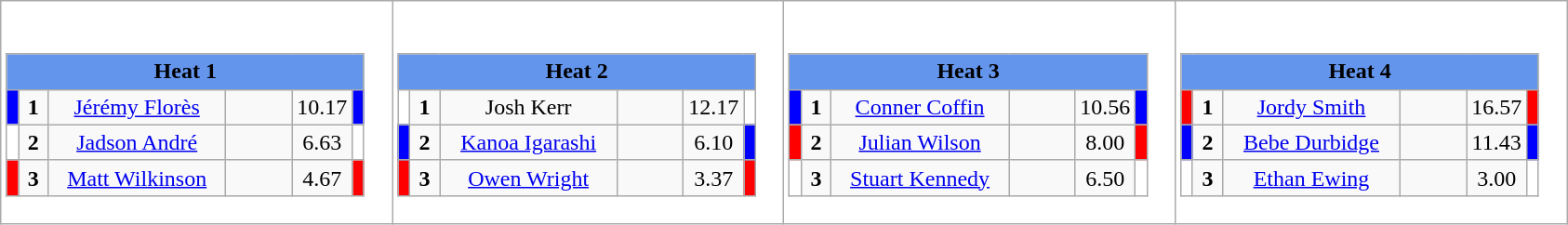<table class="wikitable" style="background:#fff;">
<tr>
<td><div><br><table class="wikitable">
<tr>
<td colspan="6"  style="text-align:center; background:#6495ed;"><strong>Heat 1</strong></td>
</tr>
<tr>
<td style="width:01px; background: #00f;"></td>
<td style="width:14px; text-align:center;"><strong>1</strong></td>
<td style="width:120px; text-align:center;"><a href='#'>Jérémy Florès</a></td>
<td style="width:40px; text-align:center;"></td>
<td style="width:20px; text-align:center;">10.17</td>
<td style="width:01px; background: #00f;"></td>
</tr>
<tr>
<td style="width:01px; background: #fff;"></td>
<td style="width:14px; text-align:center;"><strong>2</strong></td>
<td style="width:120px; text-align:center;"><a href='#'>Jadson André</a></td>
<td style="width:40px; text-align:center;"></td>
<td style="width:20px; text-align:center;">6.63</td>
<td style="width:01px; background: #fff;"></td>
</tr>
<tr>
<td style="width:01px; background: #f00;"></td>
<td style="width:14px; text-align:center;"><strong>3</strong></td>
<td style="width:120px; text-align:center;"><a href='#'>Matt Wilkinson</a></td>
<td style="width:40px; text-align:center;"></td>
<td style="width:20px; text-align:center;">4.67</td>
<td style="width:01px; background: #f00;"></td>
</tr>
</table>
</div></td>
<td><div><br><table class="wikitable">
<tr>
<td colspan="6"  style="text-align:center; background:#6495ed;"><strong>Heat 2</strong></td>
</tr>
<tr>
<td style="width:01px; background: #fff;"></td>
<td style="width:14px; text-align:center;"><strong>1</strong></td>
<td style="width:120px; text-align:center;">Josh Kerr</td>
<td style="width:40px; text-align:center;"></td>
<td style="width:20px; text-align:center;">12.17</td>
<td style="width:01px; background: #fff;"></td>
</tr>
<tr>
<td style="width:01px; background: #00f;"></td>
<td style="width:14px; text-align:center;"><strong>2</strong></td>
<td style="width:120px; text-align:center;"><a href='#'>Kanoa Igarashi</a></td>
<td style="width:40px; text-align:center;"></td>
<td style="width:20px; text-align:center;">6.10</td>
<td style="width:01px; background: #00f;"></td>
</tr>
<tr>
<td style="width:01px; background: #f00;"></td>
<td style="width:14px; text-align:center;"><strong>3</strong></td>
<td style="width:120px; text-align:center;"><a href='#'>Owen Wright</a></td>
<td style="width:40px; text-align:center;"></td>
<td style="width:20px; text-align:center;">3.37</td>
<td style="width:01px; background: #f00;"></td>
</tr>
</table>
</div></td>
<td><div><br><table class="wikitable">
<tr>
<td colspan="6"  style="text-align:center; background:#6495ed;"><strong>Heat 3</strong></td>
</tr>
<tr>
<td style="width:01px; background: #00f;"></td>
<td style="width:14px; text-align:center;"><strong>1</strong></td>
<td style="width:120px; text-align:center;"><a href='#'>Conner Coffin</a></td>
<td style="width:40px; text-align:center;"></td>
<td style="width:20px; text-align:center;">10.56</td>
<td style="width:01px; background: #00f;"></td>
</tr>
<tr>
<td style="width:01px; background: #f00;"></td>
<td style="width:14px; text-align:center;"><strong>2</strong></td>
<td style="width:120px; text-align:center;"><a href='#'>Julian Wilson</a></td>
<td style="width:40px; text-align:center;"></td>
<td style="width:20px; text-align:center;">8.00</td>
<td style="width:01px; background: #f00;"></td>
</tr>
<tr>
<td style="width:01px; background: #fff;"></td>
<td style="width:14px; text-align:center;"><strong>3</strong></td>
<td style="width:120px; text-align:center;"><a href='#'>Stuart Kennedy</a></td>
<td style="width:40px; text-align:center;"></td>
<td style="width:20px; text-align:center;">6.50</td>
<td style="width:01px; background: #fff;"></td>
</tr>
</table>
</div></td>
<td><div><br><table class="wikitable">
<tr>
<td colspan="6"  style="text-align:center; background:#6495ed;"><strong>Heat 4</strong></td>
</tr>
<tr>
<td style="width:01px; background: #f00;"></td>
<td style="width:14px; text-align:center;"><strong>1</strong></td>
<td style="width:120px; text-align:center;"><a href='#'>Jordy Smith</a></td>
<td style="width:40px; text-align:center;"></td>
<td style="width:20px; text-align:center;">16.57</td>
<td style="width:01px; background: #f00;"></td>
</tr>
<tr>
<td style="width:01px; background: #00f;"></td>
<td style="width:14px; text-align:center;"><strong>2</strong></td>
<td style="width:120px; text-align:center;"><a href='#'>Bebe Durbidge</a></td>
<td style="width:40px; text-align:center;"></td>
<td style="width:20px; text-align:center;">11.43</td>
<td style="width:01px; background: #00f;"></td>
</tr>
<tr>
<td style="width:01px; background: #fff;"></td>
<td style="width:14px; text-align:center;"><strong>3</strong></td>
<td style="width:120px; text-align:center;"><a href='#'>Ethan Ewing</a></td>
<td style="width:40px; text-align:center;"></td>
<td style="width:20px; text-align:center;">3.00</td>
<td style="width:01px; background: #fff;"></td>
</tr>
</table>
</div></td>
</tr>
</table>
